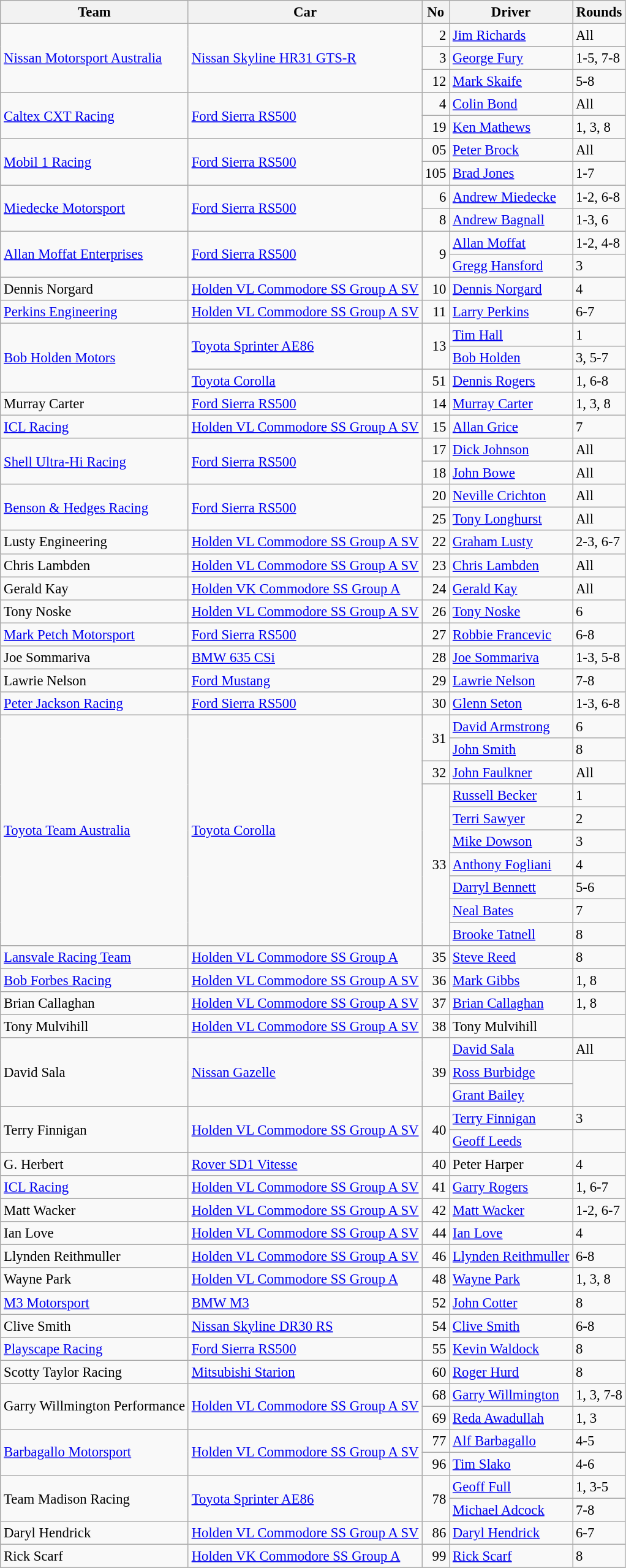<table class="wikitable" style="font-size: 95%;">
<tr>
<th>Team</th>
<th>Car</th>
<th>No</th>
<th>Driver</th>
<th>Rounds</th>
</tr>
<tr>
<td rowspan=3><a href='#'>Nissan Motorsport Australia</a></td>
<td rowspan=3><a href='#'>Nissan Skyline HR31 GTS-R</a></td>
<td align="right">2</td>
<td> <a href='#'>Jim Richards</a></td>
<td>All</td>
</tr>
<tr>
<td align="right">3</td>
<td> <a href='#'>George Fury</a></td>
<td>1-5, 7-8</td>
</tr>
<tr>
<td align="right">12</td>
<td> <a href='#'>Mark Skaife</a></td>
<td>5-8</td>
</tr>
<tr>
<td rowspan=2><a href='#'>Caltex CXT Racing</a></td>
<td rowspan=2><a href='#'>Ford Sierra RS500</a></td>
<td align="right">4</td>
<td> <a href='#'>Colin Bond</a></td>
<td>All</td>
</tr>
<tr>
<td align="right">19</td>
<td> <a href='#'>Ken Mathews</a></td>
<td>1, 3, 8</td>
</tr>
<tr>
<td rowspan=2><a href='#'>Mobil 1 Racing</a></td>
<td rowspan=2><a href='#'>Ford Sierra RS500</a></td>
<td align="right">05</td>
<td> <a href='#'>Peter Brock</a></td>
<td>All</td>
</tr>
<tr>
<td align="right">105</td>
<td> <a href='#'>Brad Jones</a></td>
<td>1-7</td>
</tr>
<tr>
<td rowspan=2><a href='#'>Miedecke Motorsport</a></td>
<td rowspan=2><a href='#'>Ford Sierra RS500</a></td>
<td align="right">6</td>
<td> <a href='#'>Andrew Miedecke</a></td>
<td>1-2, 6-8</td>
</tr>
<tr>
<td align="right">8</td>
<td> <a href='#'>Andrew Bagnall</a></td>
<td>1-3, 6</td>
</tr>
<tr>
<td rowspan=2><a href='#'>Allan Moffat Enterprises</a></td>
<td rowspan=2><a href='#'>Ford Sierra RS500</a></td>
<td rowspan=2 align="right">9</td>
<td> <a href='#'>Allan Moffat</a></td>
<td>1-2, 4-8</td>
</tr>
<tr>
<td> <a href='#'>Gregg Hansford</a></td>
<td>3</td>
</tr>
<tr>
<td>Dennis Norgard</td>
<td><a href='#'>Holden VL Commodore SS Group A SV</a></td>
<td align="right">10</td>
<td> <a href='#'>Dennis Norgard</a></td>
<td>4</td>
</tr>
<tr>
<td><a href='#'>Perkins Engineering</a></td>
<td><a href='#'>Holden VL Commodore SS Group A SV</a></td>
<td align="right">11</td>
<td> <a href='#'>Larry Perkins</a></td>
<td>6-7</td>
</tr>
<tr>
<td rowspan=3><a href='#'>Bob Holden Motors</a></td>
<td rowspan=2><a href='#'>Toyota Sprinter AE86</a></td>
<td rowspan=2 align="right">13</td>
<td> <a href='#'>Tim Hall</a></td>
<td>1</td>
</tr>
<tr>
<td> <a href='#'>Bob Holden</a></td>
<td>3, 5-7</td>
</tr>
<tr>
<td><a href='#'>Toyota Corolla</a></td>
<td align="right">51</td>
<td> <a href='#'>Dennis Rogers</a></td>
<td>1, 6-8</td>
</tr>
<tr>
<td>Murray Carter</td>
<td><a href='#'>Ford Sierra RS500</a></td>
<td align="right">14</td>
<td> <a href='#'>Murray Carter</a></td>
<td>1, 3, 8</td>
</tr>
<tr>
<td><a href='#'>ICL Racing</a></td>
<td><a href='#'>Holden VL Commodore SS Group A SV</a></td>
<td align="right">15</td>
<td> <a href='#'>Allan Grice</a></td>
<td>7</td>
</tr>
<tr>
<td rowspan=2><a href='#'>Shell Ultra-Hi Racing</a></td>
<td rowspan=2><a href='#'>Ford Sierra RS500</a></td>
<td align="right">17</td>
<td> <a href='#'>Dick Johnson</a></td>
<td>All</td>
</tr>
<tr>
<td align="right">18</td>
<td> <a href='#'>John Bowe</a></td>
<td>All</td>
</tr>
<tr>
<td rowspan=2><a href='#'>Benson & Hedges Racing</a></td>
<td rowspan=2><a href='#'>Ford Sierra RS500</a></td>
<td align="right">20</td>
<td> <a href='#'>Neville Crichton</a></td>
<td>All</td>
</tr>
<tr>
<td align="right">25</td>
<td> <a href='#'>Tony Longhurst</a></td>
<td>All</td>
</tr>
<tr>
<td>Lusty Engineering</td>
<td><a href='#'>Holden VL Commodore SS Group A SV</a></td>
<td align="right">22</td>
<td> <a href='#'>Graham Lusty</a></td>
<td>2-3, 6-7</td>
</tr>
<tr>
<td>Chris Lambden</td>
<td><a href='#'>Holden VL Commodore SS Group A SV</a></td>
<td align="right">23</td>
<td> <a href='#'>Chris Lambden</a></td>
<td>All</td>
</tr>
<tr>
<td>Gerald Kay</td>
<td><a href='#'>Holden VK Commodore SS Group A</a></td>
<td align="right">24</td>
<td> <a href='#'>Gerald Kay</a></td>
<td>All</td>
</tr>
<tr>
<td>Tony Noske</td>
<td><a href='#'>Holden VL Commodore SS Group A SV</a></td>
<td align="right">26</td>
<td> <a href='#'>Tony Noske</a></td>
<td>6</td>
</tr>
<tr>
<td><a href='#'>Mark Petch Motorsport</a></td>
<td><a href='#'>Ford Sierra RS500</a></td>
<td align="right">27</td>
<td> <a href='#'>Robbie Francevic</a></td>
<td>6-8</td>
</tr>
<tr>
<td>Joe Sommariva</td>
<td><a href='#'>BMW 635 CSi</a></td>
<td align="right">28</td>
<td> <a href='#'>Joe Sommariva</a></td>
<td>1-3, 5-8</td>
</tr>
<tr>
<td>Lawrie Nelson</td>
<td><a href='#'>Ford Mustang</a></td>
<td align="right">29</td>
<td> <a href='#'>Lawrie Nelson</a></td>
<td>7-8</td>
</tr>
<tr>
<td><a href='#'>Peter Jackson Racing</a></td>
<td><a href='#'>Ford Sierra RS500</a></td>
<td align="right">30</td>
<td> <a href='#'>Glenn Seton</a></td>
<td>1-3, 6-8</td>
</tr>
<tr>
<td rowspan=10><a href='#'>Toyota Team Australia</a></td>
<td rowspan=10><a href='#'>Toyota Corolla</a></td>
<td rowspan=2 align="right">31</td>
<td> <a href='#'>David Armstrong</a></td>
<td>6</td>
</tr>
<tr>
<td> <a href='#'>John Smith</a></td>
<td>8</td>
</tr>
<tr>
<td align="right">32</td>
<td> <a href='#'>John Faulkner</a></td>
<td>All</td>
</tr>
<tr>
<td rowspan=7 align="right">33</td>
<td> <a href='#'>Russell Becker</a></td>
<td>1</td>
</tr>
<tr>
<td> <a href='#'>Terri Sawyer</a></td>
<td>2</td>
</tr>
<tr>
<td> <a href='#'>Mike Dowson</a></td>
<td>3</td>
</tr>
<tr>
<td> <a href='#'>Anthony Fogliani</a></td>
<td>4</td>
</tr>
<tr>
<td> <a href='#'>Darryl Bennett</a></td>
<td>5-6</td>
</tr>
<tr>
<td> <a href='#'>Neal Bates</a></td>
<td>7</td>
</tr>
<tr>
<td> <a href='#'>Brooke Tatnell</a></td>
<td>8</td>
</tr>
<tr>
<td><a href='#'>Lansvale Racing Team</a></td>
<td><a href='#'>Holden VL Commodore SS Group A</a></td>
<td align="right">35</td>
<td> <a href='#'>Steve Reed</a></td>
<td>8</td>
</tr>
<tr>
<td><a href='#'>Bob Forbes Racing</a></td>
<td><a href='#'>Holden VL Commodore SS Group A SV</a></td>
<td align="right">36</td>
<td> <a href='#'>Mark Gibbs</a></td>
<td>1, 8</td>
</tr>
<tr>
<td>Brian Callaghan</td>
<td><a href='#'>Holden VL Commodore SS Group A SV</a></td>
<td align="right">37</td>
<td> <a href='#'>Brian Callaghan</a></td>
<td>1, 8</td>
</tr>
<tr>
<td>Tony Mulvihill</td>
<td><a href='#'>Holden VL Commodore SS Group A SV</a></td>
<td align="right">38</td>
<td> Tony Mulvihill</td>
</tr>
<tr>
<td rowspan=3>David Sala</td>
<td rowspan=3><a href='#'>Nissan Gazelle</a></td>
<td rowspan=3 align="right">39</td>
<td> <a href='#'>David Sala</a></td>
<td>All</td>
</tr>
<tr>
<td> <a href='#'>Ross Burbidge</a></td>
</tr>
<tr>
<td> <a href='#'>Grant Bailey</a></td>
</tr>
<tr>
<td rowspan=2>Terry Finnigan</td>
<td rowspan=2><a href='#'>Holden VL Commodore SS Group A SV</a></td>
<td rowspan=2 align="right">40</td>
<td> <a href='#'>Terry Finnigan</a></td>
<td>3</td>
</tr>
<tr>
<td> <a href='#'>Geoff Leeds</a></td>
</tr>
<tr>
<td>G. Herbert</td>
<td><a href='#'>Rover SD1 Vitesse</a></td>
<td align="right">40</td>
<td> Peter Harper</td>
<td>4</td>
</tr>
<tr>
<td><a href='#'>ICL Racing</a></td>
<td><a href='#'>Holden VL Commodore SS Group A SV</a></td>
<td align="right">41</td>
<td> <a href='#'>Garry Rogers</a></td>
<td>1, 6-7</td>
</tr>
<tr>
<td>Matt Wacker</td>
<td><a href='#'>Holden VL Commodore SS Group A SV</a></td>
<td align="right">42</td>
<td> <a href='#'>Matt Wacker</a></td>
<td>1-2, 6-7</td>
</tr>
<tr>
<td>Ian Love</td>
<td><a href='#'>Holden VL Commodore SS Group A SV</a></td>
<td align="right">44</td>
<td> <a href='#'>Ian Love</a></td>
<td>4</td>
</tr>
<tr>
<td>Llynden Reithmuller</td>
<td><a href='#'>Holden VL Commodore SS Group A SV</a></td>
<td align="right">46</td>
<td> <a href='#'>Llynden Reithmuller</a></td>
<td>6-8</td>
</tr>
<tr>
<td>Wayne Park</td>
<td><a href='#'>Holden VL Commodore SS Group A</a></td>
<td align="right">48</td>
<td> <a href='#'>Wayne Park</a></td>
<td>1, 3, 8</td>
</tr>
<tr>
<td><a href='#'>M3 Motorsport</a></td>
<td><a href='#'>BMW M3</a></td>
<td align="right">52</td>
<td> <a href='#'>John Cotter</a></td>
<td>8</td>
</tr>
<tr>
<td>Clive Smith</td>
<td><a href='#'>Nissan Skyline DR30 RS</a></td>
<td align="right">54</td>
<td> <a href='#'>Clive Smith</a></td>
<td>6-8</td>
</tr>
<tr>
<td><a href='#'>Playscape Racing</a></td>
<td><a href='#'>Ford Sierra RS500</a></td>
<td align="right">55</td>
<td> <a href='#'>Kevin Waldock</a></td>
<td>8</td>
</tr>
<tr>
<td>Scotty Taylor Racing</td>
<td><a href='#'>Mitsubishi Starion</a></td>
<td align="right">60</td>
<td> <a href='#'>Roger Hurd</a></td>
<td>8</td>
</tr>
<tr>
<td rowspan=2>Garry Willmington Performance</td>
<td rowspan=2><a href='#'>Holden VL Commodore SS Group A SV</a></td>
<td align="right">68</td>
<td> <a href='#'>Garry Willmington</a></td>
<td>1, 3, 7-8</td>
</tr>
<tr>
<td align="right">69</td>
<td> <a href='#'>Reda Awadullah</a></td>
<td>1, 3</td>
</tr>
<tr>
<td rowspan=2><a href='#'>Barbagallo Motorsport</a></td>
<td rowspan=2><a href='#'>Holden VL Commodore SS Group A SV</a></td>
<td align="right">77</td>
<td> <a href='#'>Alf Barbagallo</a></td>
<td>4-5</td>
</tr>
<tr>
<td align="right">96</td>
<td> <a href='#'>Tim Slako</a></td>
<td>4-6</td>
</tr>
<tr>
<td rowspan=2>Team Madison Racing</td>
<td rowspan=2><a href='#'>Toyota Sprinter AE86</a></td>
<td rowspan=2 align="right">78</td>
<td> <a href='#'>Geoff Full</a></td>
<td>1, 3-5</td>
</tr>
<tr>
<td> <a href='#'>Michael Adcock</a></td>
<td>7-8</td>
</tr>
<tr>
<td>Daryl Hendrick</td>
<td><a href='#'>Holden VL Commodore SS Group A SV</a></td>
<td align="right">86</td>
<td> <a href='#'>Daryl Hendrick</a></td>
<td>6-7</td>
</tr>
<tr>
<td>Rick Scarf</td>
<td><a href='#'>Holden VK Commodore SS Group A</a></td>
<td align="right">99</td>
<td> <a href='#'>Rick Scarf</a></td>
<td>8</td>
</tr>
<tr>
</tr>
</table>
